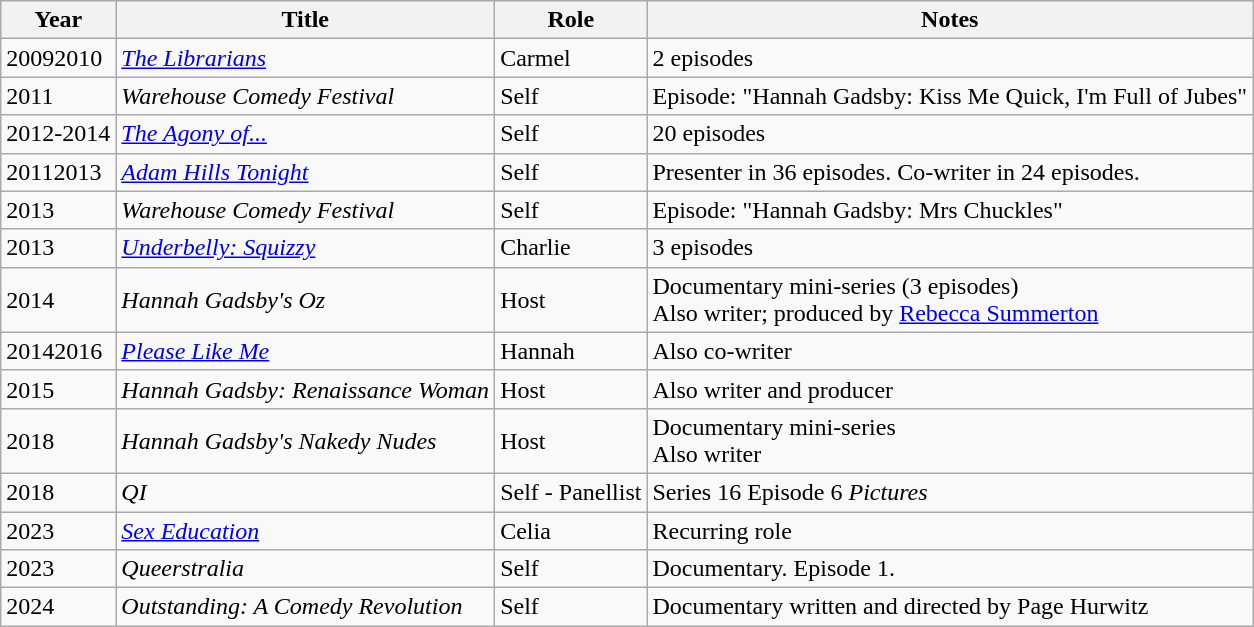<table class="wikitable sortable">
<tr>
<th>Year</th>
<th>Title</th>
<th>Role</th>
<th>Notes</th>
</tr>
<tr>
<td>20092010</td>
<td><em><a href='#'>The Librarians</a></em></td>
<td>Carmel</td>
<td>2 episodes</td>
</tr>
<tr>
<td>2011</td>
<td><em>Warehouse Comedy Festival</em></td>
<td>Self</td>
<td>Episode: "Hannah Gadsby: Kiss Me Quick, I'm Full of Jubes"</td>
</tr>
<tr>
<td>2012-2014</td>
<td><em><a href='#'>The Agony of...</a></em></td>
<td>Self</td>
<td>20 episodes</td>
</tr>
<tr>
<td>20112013</td>
<td><em><a href='#'>Adam Hills Tonight</a></em></td>
<td>Self</td>
<td>Presenter in 36 episodes. Co-writer in 24 episodes.</td>
</tr>
<tr>
<td>2013</td>
<td><em>Warehouse Comedy Festival</em></td>
<td>Self</td>
<td>Episode: "Hannah Gadsby: Mrs Chuckles"</td>
</tr>
<tr>
<td>2013</td>
<td><em><a href='#'>Underbelly: Squizzy</a></em></td>
<td>Charlie</td>
<td>3 episodes</td>
</tr>
<tr>
<td>2014</td>
<td><em>Hannah Gadsby's Oz</em></td>
<td>Host</td>
<td>Documentary mini-series (3 episodes)<br>Also writer; produced by <a href='#'>Rebecca Summerton</a></td>
</tr>
<tr>
<td>20142016</td>
<td><em><a href='#'>Please Like Me</a></em></td>
<td>Hannah</td>
<td>Also co-writer</td>
</tr>
<tr>
<td>2015</td>
<td><em>Hannah Gadsby: Renaissance Woman</em></td>
<td>Host</td>
<td>Also writer and producer</td>
</tr>
<tr>
<td>2018</td>
<td><em>Hannah Gadsby's Nakedy Nudes</em></td>
<td>Host</td>
<td>Documentary mini-series<br>Also writer</td>
</tr>
<tr>
<td>2018</td>
<td><em>QI</em></td>
<td>Self - Panellist</td>
<td>Series 16 Episode 6 <em>Pictures</em></td>
</tr>
<tr>
<td>2023</td>
<td><em><a href='#'>Sex Education</a></em></td>
<td>Celia</td>
<td>Recurring role</td>
</tr>
<tr>
<td>2023</td>
<td><em>Queerstralia</em></td>
<td>Self</td>
<td>Documentary. Episode 1.</td>
</tr>
<tr>
<td>2024</td>
<td><em>Outstanding: A Comedy Revolution</em></td>
<td>Self</td>
<td>Documentary written and directed by Page Hurwitz</td>
</tr>
</table>
